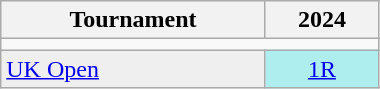<table class="wikitable" style="width:20%; margin:0">
<tr>
<th>Tournament</th>
<th>2024</th>
</tr>
<tr>
<td colspan="16" style="text-align:left"><strong></strong></td>
</tr>
<tr>
<td style="background:#efefef;"><a href='#'>UK Open</a></td>
<td style="text-align:center; background:#afeeee;"><a href='#'>1R</a></td>
</tr>
</table>
